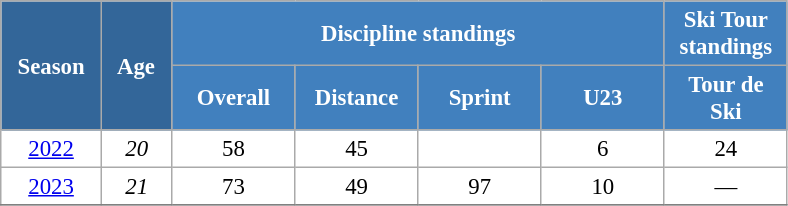<table class="wikitable" style="font-size:95%; text-align:center; border:grey solid 1px; border-collapse:collapse; background:#ffffff;">
<tr>
<th style="background-color:#369; color:white; width:60px;" rowspan="2"> Season </th>
<th style="background-color:#369; color:white; width:40px;" rowspan="2"> Age </th>
<th style="background-color:#4180be; color:white;" colspan="4">Discipline standings</th>
<th style="background-color:#4180be; color:white;" colspan="1">Ski Tour standings</th>
</tr>
<tr>
<th style="background-color:#4180be; color:white; width:75px;">Overall</th>
<th style="background-color:#4180be; color:white; width:75px;">Distance</th>
<th style="background-color:#4180be; color:white; width:75px;">Sprint</th>
<th style="background-color:#4180be; color:white; width:75px;">U23</th>
<th style="background-color:#4180be; color:white; width:75px;">Tour de<br>Ski</th>
</tr>
<tr>
<td><a href='#'>2022</a></td>
<td><em>20</em></td>
<td>58</td>
<td>45</td>
<td></td>
<td>6</td>
<td>24</td>
</tr>
<tr>
<td><a href='#'>2023</a></td>
<td><em>21</em></td>
<td>73</td>
<td>49</td>
<td>97</td>
<td>10</td>
<td>—</td>
</tr>
<tr>
</tr>
</table>
